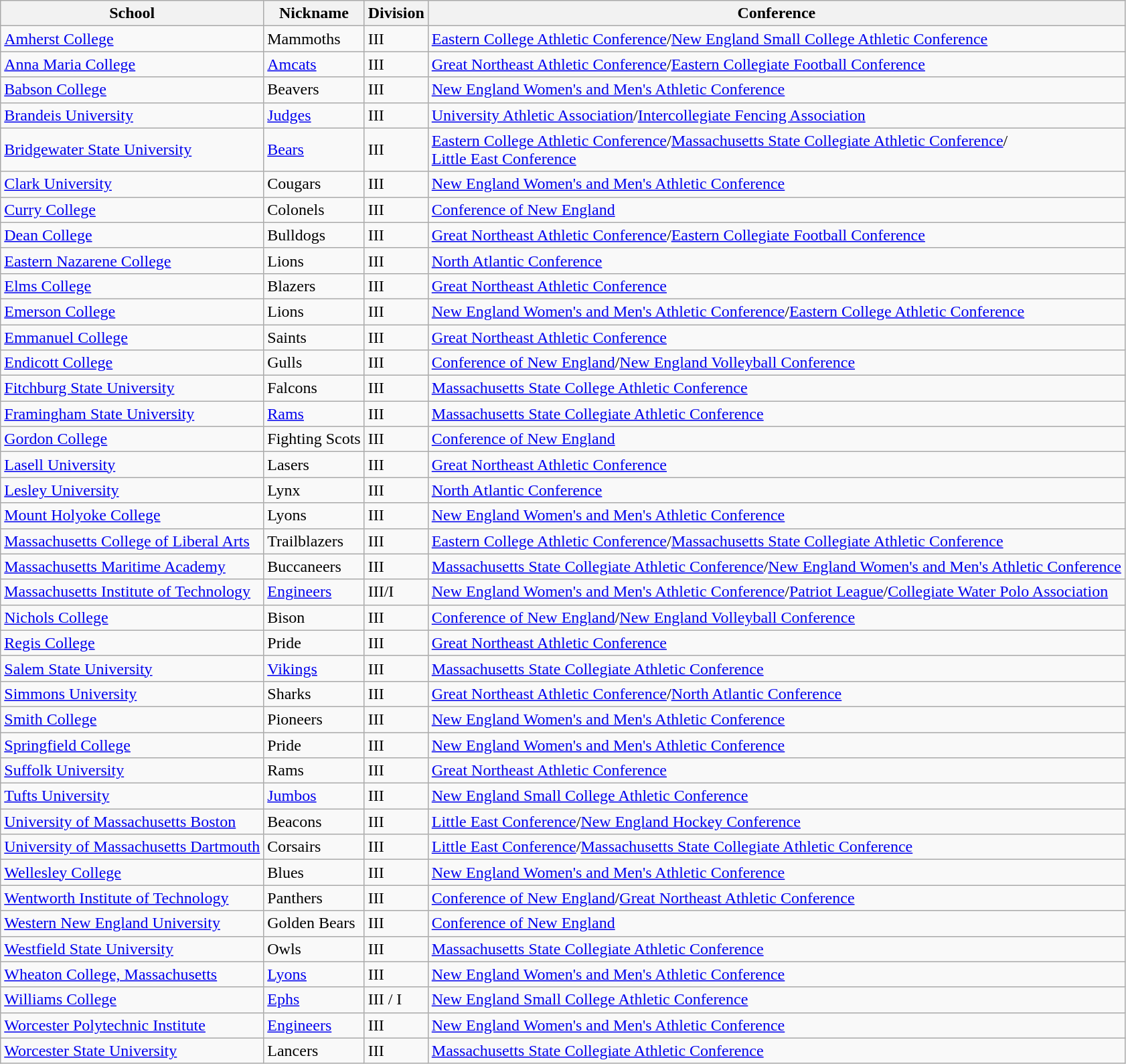<table class="wikitable">
<tr>
<th>School</th>
<th>Nickname</th>
<th>Division</th>
<th>Conference</th>
</tr>
<tr>
<td><a href='#'>Amherst College</a></td>
<td>Mammoths</td>
<td>III</td>
<td><a href='#'>Eastern College Athletic Conference</a>/<a href='#'>New England Small College Athletic Conference</a></td>
</tr>
<tr>
<td><a href='#'>Anna Maria College</a></td>
<td><a href='#'>Amcats</a></td>
<td>III</td>
<td><a href='#'>Great Northeast Athletic Conference</a>/<a href='#'>Eastern Collegiate Football Conference</a></td>
</tr>
<tr>
<td><a href='#'>Babson College</a></td>
<td>Beavers</td>
<td>III</td>
<td><a href='#'>New England Women's and Men's Athletic Conference</a></td>
</tr>
<tr>
<td><a href='#'>Brandeis University</a></td>
<td><a href='#'>Judges</a></td>
<td>III</td>
<td><a href='#'>University Athletic Association</a>/<a href='#'>Intercollegiate Fencing Association</a></td>
</tr>
<tr>
<td><a href='#'>Bridgewater State University</a></td>
<td><a href='#'>Bears</a></td>
<td>III</td>
<td><a href='#'>Eastern College Athletic Conference</a>/<a href='#'>Massachusetts State Collegiate Athletic Conference</a>/ <br> <a href='#'>Little East Conference</a></td>
</tr>
<tr>
<td><a href='#'>Clark University</a></td>
<td>Cougars</td>
<td>III</td>
<td><a href='#'>New England Women's and Men's Athletic Conference</a></td>
</tr>
<tr>
<td><a href='#'>Curry College</a></td>
<td>Colonels</td>
<td>III</td>
<td><a href='#'>Conference of New England</a></td>
</tr>
<tr>
<td><a href='#'>Dean College</a></td>
<td>Bulldogs</td>
<td>III</td>
<td><a href='#'>Great Northeast Athletic Conference</a>/<a href='#'>Eastern Collegiate Football Conference</a></td>
</tr>
<tr>
<td><a href='#'>Eastern Nazarene College</a></td>
<td>Lions</td>
<td>III</td>
<td><a href='#'>North Atlantic Conference</a></td>
</tr>
<tr>
<td><a href='#'>Elms College</a></td>
<td>Blazers</td>
<td>III</td>
<td><a href='#'>Great Northeast Athletic Conference</a></td>
</tr>
<tr>
<td><a href='#'>Emerson College</a></td>
<td>Lions</td>
<td>III</td>
<td><a href='#'>New England Women's and Men's Athletic Conference</a>/<a href='#'>Eastern College Athletic Conference</a></td>
</tr>
<tr>
<td><a href='#'>Emmanuel College</a></td>
<td>Saints</td>
<td>III</td>
<td><a href='#'>Great Northeast Athletic Conference</a></td>
</tr>
<tr>
<td><a href='#'>Endicott College</a></td>
<td>Gulls</td>
<td>III</td>
<td><a href='#'>Conference of New England</a>/<a href='#'>New England Volleyball Conference</a></td>
</tr>
<tr>
<td><a href='#'>Fitchburg State University</a></td>
<td>Falcons</td>
<td>III</td>
<td><a href='#'>Massachusetts State College Athletic Conference</a></td>
</tr>
<tr>
<td><a href='#'>Framingham State University</a></td>
<td><a href='#'>Rams</a></td>
<td>III</td>
<td><a href='#'>Massachusetts State Collegiate Athletic Conference</a></td>
</tr>
<tr>
<td><a href='#'>Gordon College</a></td>
<td>Fighting Scots</td>
<td>III</td>
<td><a href='#'>Conference of New England</a></td>
</tr>
<tr>
<td><a href='#'>Lasell University</a></td>
<td>Lasers</td>
<td>III</td>
<td><a href='#'>Great Northeast Athletic Conference</a></td>
</tr>
<tr>
<td><a href='#'>Lesley University</a></td>
<td>Lynx</td>
<td>III</td>
<td><a href='#'>North Atlantic Conference</a></td>
</tr>
<tr>
<td><a href='#'>Mount Holyoke College</a></td>
<td>Lyons</td>
<td>III</td>
<td><a href='#'>New England Women's and Men's Athletic Conference</a></td>
</tr>
<tr>
<td><a href='#'>Massachusetts College of Liberal Arts</a></td>
<td>Trailblazers</td>
<td>III</td>
<td><a href='#'>Eastern College Athletic Conference</a>/<a href='#'>Massachusetts State Collegiate Athletic Conference</a></td>
</tr>
<tr>
<td><a href='#'>Massachusetts Maritime Academy</a></td>
<td>Buccaneers</td>
<td>III</td>
<td><a href='#'>Massachusetts State Collegiate Athletic Conference</a>/<a href='#'>New England Women's and Men's Athletic Conference</a></td>
</tr>
<tr>
<td><a href='#'>Massachusetts Institute of Technology</a></td>
<td><a href='#'>Engineers</a></td>
<td>III/I</td>
<td><a href='#'>New England Women's and Men's Athletic Conference</a>/<a href='#'>Patriot League</a>/<a href='#'>Collegiate Water Polo Association</a></td>
</tr>
<tr>
<td><a href='#'>Nichols College</a></td>
<td>Bison</td>
<td>III</td>
<td><a href='#'>Conference of New England</a>/<a href='#'>New England Volleyball Conference</a></td>
</tr>
<tr>
<td><a href='#'>Regis College</a></td>
<td>Pride</td>
<td>III</td>
<td><a href='#'>Great Northeast Athletic Conference</a></td>
</tr>
<tr>
<td><a href='#'>Salem State University</a></td>
<td><a href='#'>Vikings</a></td>
<td>III</td>
<td><a href='#'>Massachusetts State Collegiate Athletic Conference</a></td>
</tr>
<tr>
<td><a href='#'>Simmons University</a></td>
<td>Sharks</td>
<td>III</td>
<td><a href='#'>Great Northeast Athletic Conference</a>/<a href='#'>North Atlantic Conference</a></td>
</tr>
<tr>
<td><a href='#'>Smith College</a></td>
<td>Pioneers</td>
<td>III</td>
<td><a href='#'>New England Women's and Men's Athletic Conference</a></td>
</tr>
<tr>
<td><a href='#'>Springfield College</a></td>
<td>Pride</td>
<td>III</td>
<td><a href='#'>New England Women's and Men's Athletic Conference</a></td>
</tr>
<tr>
<td><a href='#'>Suffolk University</a></td>
<td>Rams</td>
<td>III</td>
<td><a href='#'>Great Northeast Athletic Conference</a></td>
</tr>
<tr>
<td><a href='#'>Tufts University</a></td>
<td><a href='#'>Jumbos</a></td>
<td>III</td>
<td><a href='#'>New England Small College Athletic Conference</a></td>
</tr>
<tr>
<td><a href='#'>University of Massachusetts Boston</a></td>
<td>Beacons</td>
<td>III</td>
<td><a href='#'>Little East Conference</a>/<a href='#'>New England Hockey Conference</a></td>
</tr>
<tr>
<td><a href='#'>University of Massachusetts Dartmouth</a></td>
<td>Corsairs</td>
<td>III</td>
<td><a href='#'>Little East Conference</a>/<a href='#'>Massachusetts State Collegiate Athletic Conference</a></td>
</tr>
<tr>
<td><a href='#'>Wellesley College</a></td>
<td>Blues</td>
<td>III</td>
<td><a href='#'>New England Women's and Men's Athletic Conference</a></td>
</tr>
<tr>
<td><a href='#'>Wentworth Institute of Technology</a></td>
<td>Panthers</td>
<td>III</td>
<td><a href='#'>Conference of New England</a>/<a href='#'>Great Northeast Athletic Conference</a></td>
</tr>
<tr>
<td><a href='#'>Western New England University</a></td>
<td>Golden Bears</td>
<td>III</td>
<td><a href='#'>Conference of New England</a></td>
</tr>
<tr>
<td><a href='#'>Westfield State University</a></td>
<td>Owls</td>
<td>III</td>
<td><a href='#'>Massachusetts State Collegiate Athletic Conference</a></td>
</tr>
<tr>
<td><a href='#'>Wheaton College, Massachusetts</a></td>
<td><a href='#'>Lyons</a></td>
<td>III</td>
<td><a href='#'>New England Women's and Men's Athletic Conference</a></td>
</tr>
<tr>
<td><a href='#'>Williams College</a></td>
<td><a href='#'>Ephs</a></td>
<td>III / I</td>
<td><a href='#'>New England Small College Athletic Conference</a></td>
</tr>
<tr>
<td><a href='#'>Worcester Polytechnic Institute</a></td>
<td><a href='#'>Engineers</a></td>
<td>III</td>
<td><a href='#'>New England Women's and Men's Athletic Conference</a></td>
</tr>
<tr>
<td><a href='#'>Worcester State University</a></td>
<td>Lancers</td>
<td>III</td>
<td><a href='#'>Massachusetts State Collegiate Athletic Conference</a></td>
</tr>
</table>
